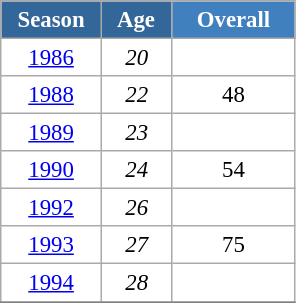<table class="wikitable" style="font-size:95%; text-align:center; border:grey solid 1px; border-collapse:collapse; background:#ffffff;">
<tr>
<th style="background-color:#369; color:white; width:60px;"> Season </th>
<th style="background-color:#369; color:white; width:40px;"> Age </th>
<th style="background-color:#4180be; color:white; width:75px;">Overall</th>
</tr>
<tr>
<td><a href='#'>1986</a></td>
<td><em>20</em></td>
<td></td>
</tr>
<tr>
<td><a href='#'>1988</a></td>
<td><em>22</em></td>
<td>48</td>
</tr>
<tr>
<td><a href='#'>1989</a></td>
<td><em>23</em></td>
<td></td>
</tr>
<tr>
<td><a href='#'>1990</a></td>
<td><em>24</em></td>
<td>54</td>
</tr>
<tr>
<td><a href='#'>1992</a></td>
<td><em>26</em></td>
<td></td>
</tr>
<tr>
<td><a href='#'>1993</a></td>
<td><em>27</em></td>
<td>75</td>
</tr>
<tr>
<td><a href='#'>1994</a></td>
<td><em>28</em></td>
<td></td>
</tr>
<tr>
</tr>
</table>
